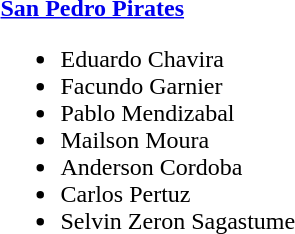<table>
<tr>
<td><strong><a href='#'>San Pedro Pirates</a></strong><br><ul><li> Eduardo Chavira </li><li> Facundo Garnier</li><li> Pablo Mendizabal </li><li> Mailson Moura</li><li> Anderson Cordoba</li><li> Carlos Pertuz </li><li> Selvin Zeron Sagastume</li></ul></td>
</tr>
</table>
